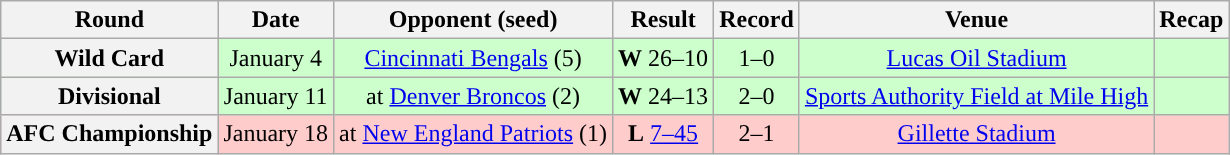<table class="wikitable" style="text-align:center">
<tr>
<th>Round</th>
<th>Date</th>
<th>Opponent (seed)</th>
<th>Result</th>
<th>Record</th>
<th>Venue</th>
<th>Recap</th>
</tr>
<tr style="background:#cfc">
<th>Wild Card</th>
<td>January 4</td>
<td><a href='#'>Cincinnati Bengals</a> (5)</td>
<td><strong>W</strong> 26–10</td>
<td>1–0</td>
<td><a href='#'>Lucas Oil Stadium</a></td>
<td></td>
</tr>
<tr style="background:#cfc">
<th>Divisional</th>
<td>January 11</td>
<td>at <a href='#'>Denver Broncos</a> (2)</td>
<td><strong>W</strong> 24–13</td>
<td>2–0</td>
<td><a href='#'>Sports Authority Field at Mile High</a></td>
<td></td>
</tr>
<tr style="background:#fcc">
<th>AFC Championship</th>
<td>January 18</td>
<td>at <a href='#'>New England Patriots</a> (1)</td>
<td><strong>L</strong> <a href='#'>7–45</a></td>
<td>2–1</td>
<td><a href='#'>Gillette Stadium</a></td>
<td></td>
</tr>
</table>
